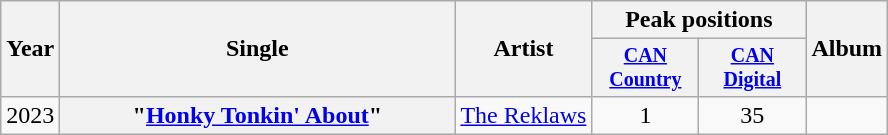<table class="wikitable plainrowheaders" style="text-align:center;">
<tr>
<th rowspan="2">Year</th>
<th rowspan="2" style="width:16em;">Single</th>
<th rowspan="2">Artist</th>
<th colspan="2">Peak positions</th>
<th rowspan="2">Album</th>
</tr>
<tr style="font-size:smaller;">
<th width="65"><a href='#'>CAN Country</a><br></th>
<th width="65"><a href='#'>CAN <br>Digital</a><br></th>
</tr>
<tr>
<td>2023</td>
<th scope="row">"<a href='#'>Honky Tonkin' About</a>"</th>
<td><a href='#'>The Reklaws</a></td>
<td>1</td>
<td>35</td>
<td></td>
</tr>
</table>
